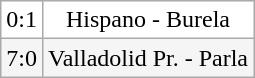<table class="wikitable">
<tr align=center bgcolor=white>
<td>0:1</td>
<td>Hispano - Burela</td>
</tr>
<tr align=center bgcolor=#F5F5F5>
<td>7:0</td>
<td>Valladolid Pr. - Parla</td>
</tr>
</table>
